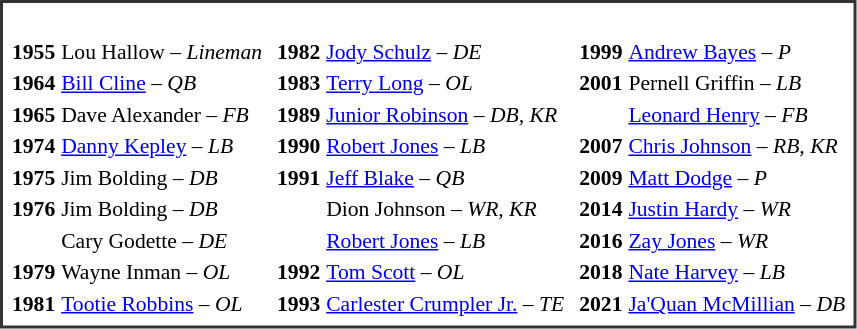<table style="border:2px solid #333; background:#fff; white-space:nowrap;">
<tr>
<td valign="top"><br><table style="font-size:90%;">
<tr>
<td><strong>1955</strong></td>
<td>Lou Hallow – <em>Lineman</em></td>
</tr>
<tr>
<td><strong>1964</strong></td>
<td><a href='#'>Bill Cline</a> – <em>QB</em></td>
</tr>
<tr>
<td><strong>1965</strong></td>
<td>Dave Alexander – <em>FB</em></td>
</tr>
<tr>
<td><strong>1974</strong></td>
<td><a href='#'>Danny Kepley</a> – <em>LB</em></td>
</tr>
<tr>
<td><strong>1975</strong></td>
<td>Jim Bolding – <em>DB</em></td>
</tr>
<tr>
<td><strong>1976</strong></td>
<td>Jim Bolding – <em>DB</em></td>
</tr>
<tr>
<td></td>
<td>Cary Godette – <em>DE</em></td>
</tr>
<tr>
<td><strong>1979</strong></td>
<td>Wayne Inman – <em>OL</em></td>
</tr>
<tr>
<td><strong>1981</strong></td>
<td><a href='#'>Tootie Robbins</a> – <em>OL</em></td>
</tr>
</table>
</td>
<td valign="top"><br><table style="font-size:90%;">
<tr>
<td><strong>1982</strong></td>
<td><a href='#'>Jody Schulz</a> – <em>DE</em></td>
</tr>
<tr>
<td><strong>1983</strong></td>
<td><a href='#'>Terry Long</a> – <em>OL</em></td>
</tr>
<tr>
<td><strong>1989</strong></td>
<td><a href='#'>Junior Robinson</a> – <em>DB, KR</em></td>
</tr>
<tr>
<td><strong>1990</strong></td>
<td><a href='#'>Robert Jones</a> – <em>LB</em></td>
</tr>
<tr>
<td><strong>1991</strong></td>
<td><a href='#'>Jeff Blake</a> – <em>QB</em></td>
</tr>
<tr>
<td></td>
<td>Dion Johnson – <em>WR, KR</em></td>
</tr>
<tr>
<td></td>
<td><a href='#'>Robert Jones</a> – <em>LB</em></td>
</tr>
<tr>
<td><strong>1992</strong></td>
<td><a href='#'>Tom Scott</a> – <em>OL</em></td>
</tr>
<tr>
<td><strong>1993</strong></td>
<td><a href='#'>Carlester Crumpler Jr.</a> – <em>TE</em></td>
</tr>
</table>
</td>
<td valign="top"><br><table style="font-size:90%;">
<tr>
<td><strong>1999</strong></td>
<td><a href='#'>Andrew Bayes</a> – <em>P</em></td>
</tr>
<tr>
<td><strong>2001</strong></td>
<td>Pernell Griffin – <em>LB</em></td>
</tr>
<tr>
<td></td>
<td><a href='#'>Leonard Henry</a> – <em>FB</em></td>
</tr>
<tr>
<td><strong>2007</strong></td>
<td><a href='#'>Chris Johnson</a> – <em>RB, KR</em></td>
</tr>
<tr>
<td><strong>2009</strong></td>
<td><a href='#'>Matt Dodge</a> – <em>P</em></td>
</tr>
<tr>
<td><strong>2014</strong></td>
<td><a href='#'>Justin Hardy</a> – <em>WR</em></td>
</tr>
<tr>
<td><strong>2016</strong></td>
<td><a href='#'>Zay Jones</a> – <em>WR</em></td>
</tr>
<tr>
<td><strong>2018</strong></td>
<td><a href='#'>Nate Harvey</a> – <em>LB</em></td>
</tr>
<tr>
<td><strong>2021</strong></td>
<td><a href='#'>Ja'Quan McMillian</a> – <em>DB</em></td>
</tr>
</table>
</td>
</tr>
</table>
